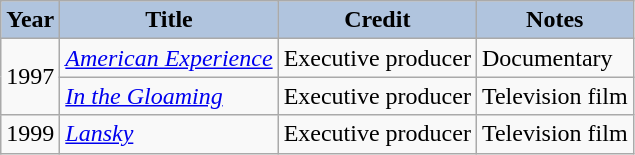<table class="wikitable">
<tr>
<th style="background:#B0C4DE;">Year</th>
<th style="background:#B0C4DE;">Title</th>
<th style="background:#B0C4DE;">Credit</th>
<th style="background:#B0C4DE;">Notes</th>
</tr>
<tr>
<td rowspan=2>1997</td>
<td><em><a href='#'>American Experience</a></em></td>
<td>Executive producer</td>
<td>Documentary</td>
</tr>
<tr>
<td><em><a href='#'>In the Gloaming</a></em></td>
<td>Executive producer</td>
<td>Television film</td>
</tr>
<tr>
<td>1999</td>
<td><em><a href='#'>Lansky</a></em></td>
<td>Executive producer</td>
<td>Television film</td>
</tr>
</table>
